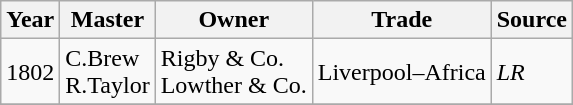<table class=" wikitable">
<tr>
<th>Year</th>
<th>Master</th>
<th>Owner</th>
<th>Trade</th>
<th>Source</th>
</tr>
<tr>
<td>1802</td>
<td>C.Brew<br>R.Taylor</td>
<td>Rigby & Co.<br>Lowther & Co.</td>
<td>Liverpool–Africa</td>
<td><em>LR</em></td>
</tr>
<tr>
</tr>
</table>
